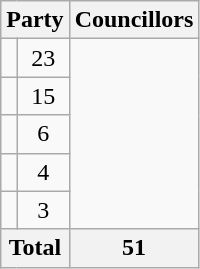<table class="wikitable">
<tr>
<th colspan=2>Party</th>
<th>Councillors</th>
</tr>
<tr>
<td></td>
<td align=center>23</td>
</tr>
<tr>
<td></td>
<td align=center>15</td>
</tr>
<tr>
<td></td>
<td align=center>6</td>
</tr>
<tr>
<td></td>
<td align=center>4</td>
</tr>
<tr>
<td></td>
<td align=center>3</td>
</tr>
<tr>
<th colspan=2>Total</th>
<th align=center>51</th>
</tr>
</table>
